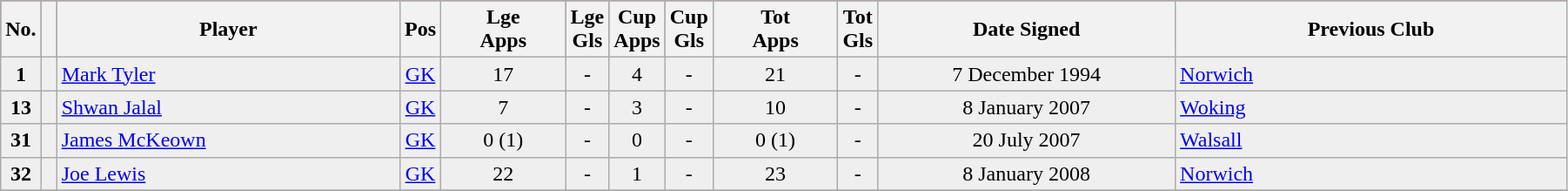<table class="wikitable" width="95%">
<tr bgcolor=#98285c>
<th width=1%>No.</th>
<th width=1%></th>
<th !width=45%>Player</th>
<th width=1%>Pos</th>
<th !width=1%>Lge<br>Apps</th>
<th width=1%>Lge<br>Gls</th>
<th width=1%>Cup<br>Apps</th>
<th width=1%>Cup<br>Gls</th>
<th !width=1%>Tot<br>Apps</th>
<th width=1%>Tot<br>Gls</th>
<th width=19%>Date Signed</th>
<th width=25%>Previous Club</th>
</tr>
<tr bgcolor=#EFEFEF>
<td align=center><strong>1</strong></td>
<td align=center></td>
<td><a href='#'>Mark Tyler</a></td>
<td align=center><a href='#'>GK</a></td>
<td align=center>17</td>
<td align=center>-</td>
<td align=center>4</td>
<td align=center>-</td>
<td align=center>21</td>
<td align=center>-</td>
<td align=center>7 December 1994</td>
<td><a href='#'>Norwich</a></td>
</tr>
<tr bgcolor=#EFEFEF>
<td align=center><strong>13</strong></td>
<td align=center></td>
<td><a href='#'>Shwan Jalal</a></td>
<td align=center><a href='#'>GK</a></td>
<td align=center>7</td>
<td align=center>-</td>
<td align=center>3</td>
<td align=center>-</td>
<td align=center>10</td>
<td align=center>-</td>
<td align=center>8 January 2007</td>
<td><a href='#'>Woking</a></td>
</tr>
<tr bgcolor=#EFEFEF>
<td align=center><strong>31</strong></td>
<td align=center></td>
<td><a href='#'>James McKeown</a></td>
<td align=center><a href='#'>GK</a></td>
<td align=center>0 (1)</td>
<td align=center>-</td>
<td align=center>0</td>
<td align=center>-</td>
<td align=center>0 (1)</td>
<td align=center>-</td>
<td align=center>20 July 2007</td>
<td><a href='#'>Walsall</a></td>
</tr>
<tr bgcolor=#EFEFEF>
<td align=center><strong>32</strong></td>
<td align=center></td>
<td><a href='#'>Joe Lewis</a></td>
<td align=center><a href='#'>GK</a></td>
<td align=center>22</td>
<td align=center>-</td>
<td align=center>1</td>
<td align=center>-</td>
<td align=center>23</td>
<td align=center>-</td>
<td align=center>8 January 2008</td>
<td><a href='#'>Norwich</a></td>
</tr>
<tr>
</tr>
</table>
